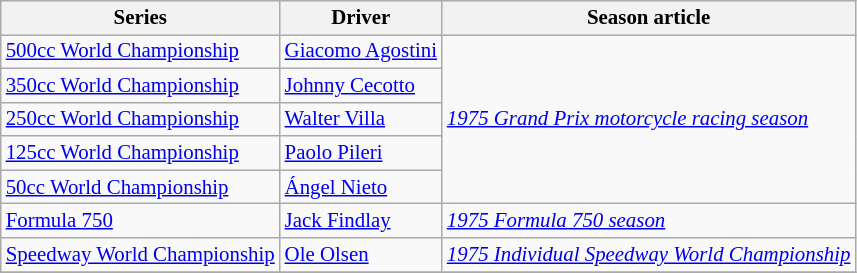<table class="wikitable" style="font-size: 87%;">
<tr>
<th>Series</th>
<th>Driver</th>
<th>Season article</th>
</tr>
<tr>
<td><a href='#'>500cc World Championship</a></td>
<td> <a href='#'>Giacomo Agostini</a></td>
<td rowspan=5><em><a href='#'>1975 Grand Prix motorcycle racing season</a></em></td>
</tr>
<tr>
<td><a href='#'>350cc World Championship</a></td>
<td> <a href='#'>Johnny Cecotto</a></td>
</tr>
<tr>
<td><a href='#'>250cc World Championship</a></td>
<td> <a href='#'>Walter Villa</a></td>
</tr>
<tr>
<td><a href='#'>125cc World Championship</a></td>
<td> <a href='#'>Paolo Pileri</a></td>
</tr>
<tr>
<td><a href='#'>50cc World Championship</a></td>
<td> <a href='#'>Ángel Nieto</a></td>
</tr>
<tr>
<td><a href='#'>Formula 750</a></td>
<td> <a href='#'>Jack Findlay</a></td>
<td><em><a href='#'>1975 Formula 750 season</a></em></td>
</tr>
<tr>
<td><a href='#'>Speedway World Championship</a></td>
<td> <a href='#'>Ole Olsen</a></td>
<td><em><a href='#'>1975 Individual Speedway World Championship</a></em></td>
</tr>
<tr>
</tr>
</table>
